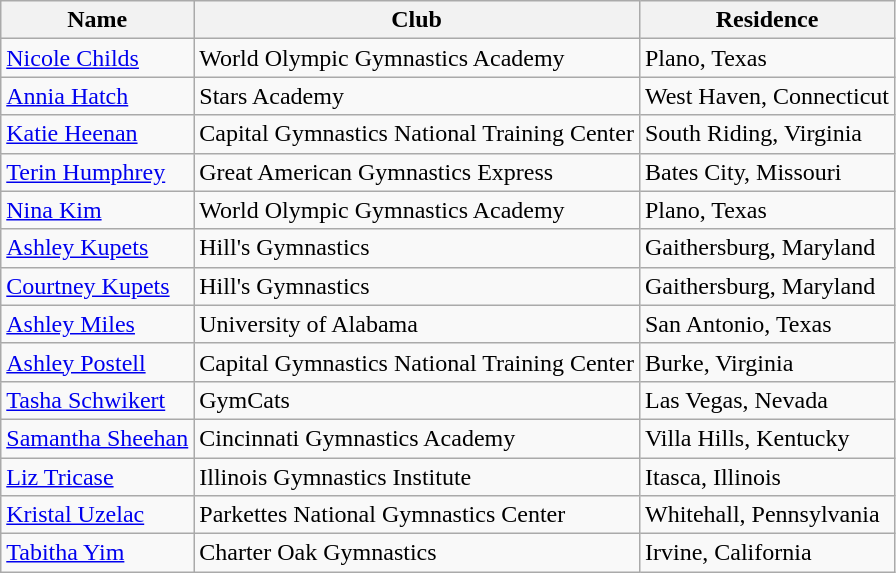<table class="wikitable">
<tr>
<th>Name</th>
<th>Club</th>
<th>Residence</th>
</tr>
<tr>
<td><a href='#'>Nicole Childs</a></td>
<td>World Olympic Gymnastics Academy</td>
<td>Plano, Texas</td>
</tr>
<tr>
<td><a href='#'>Annia Hatch</a></td>
<td>Stars Academy</td>
<td>West Haven, Connecticut</td>
</tr>
<tr>
<td><a href='#'>Katie Heenan</a></td>
<td>Capital Gymnastics National Training Center</td>
<td>South Riding, Virginia</td>
</tr>
<tr>
<td><a href='#'>Terin Humphrey</a></td>
<td>Great American Gymnastics Express</td>
<td>Bates City, Missouri</td>
</tr>
<tr>
<td><a href='#'>Nina Kim</a></td>
<td>World Olympic Gymnastics Academy</td>
<td>Plano, Texas</td>
</tr>
<tr>
<td><a href='#'>Ashley Kupets</a></td>
<td>Hill's Gymnastics</td>
<td>Gaithersburg, Maryland</td>
</tr>
<tr>
<td><a href='#'>Courtney Kupets</a></td>
<td>Hill's Gymnastics</td>
<td>Gaithersburg, Maryland</td>
</tr>
<tr>
<td><a href='#'>Ashley Miles</a></td>
<td>University of Alabama</td>
<td>San Antonio, Texas</td>
</tr>
<tr>
<td><a href='#'>Ashley Postell</a></td>
<td>Capital Gymnastics National Training Center</td>
<td>Burke, Virginia</td>
</tr>
<tr>
<td><a href='#'>Tasha Schwikert</a></td>
<td>GymCats</td>
<td>Las Vegas, Nevada</td>
</tr>
<tr>
<td><a href='#'>Samantha Sheehan</a></td>
<td>Cincinnati Gymnastics Academy</td>
<td>Villa Hills, Kentucky</td>
</tr>
<tr>
<td><a href='#'>Liz Tricase</a></td>
<td>Illinois Gymnastics Institute</td>
<td>Itasca, Illinois</td>
</tr>
<tr>
<td><a href='#'>Kristal Uzelac</a></td>
<td>Parkettes National Gymnastics Center</td>
<td>Whitehall, Pennsylvania</td>
</tr>
<tr>
<td><a href='#'>Tabitha Yim</a></td>
<td>Charter Oak Gymnastics</td>
<td>Irvine, California</td>
</tr>
</table>
